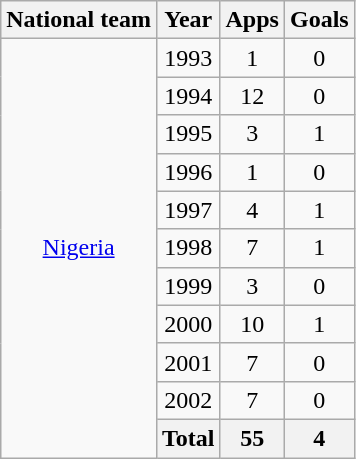<table class="wikitable" style="text-align:center">
<tr>
<th>National team</th>
<th>Year</th>
<th>Apps</th>
<th>Goals</th>
</tr>
<tr>
<td rowspan="11"><a href='#'>Nigeria</a></td>
<td>1993</td>
<td>1</td>
<td>0</td>
</tr>
<tr>
<td>1994</td>
<td>12</td>
<td>0</td>
</tr>
<tr>
<td>1995</td>
<td>3</td>
<td>1</td>
</tr>
<tr>
<td>1996</td>
<td>1</td>
<td>0</td>
</tr>
<tr>
<td>1997</td>
<td>4</td>
<td>1</td>
</tr>
<tr>
<td>1998</td>
<td>7</td>
<td>1</td>
</tr>
<tr>
<td>1999</td>
<td>3</td>
<td>0</td>
</tr>
<tr>
<td>2000</td>
<td>10</td>
<td>1</td>
</tr>
<tr>
<td>2001</td>
<td>7</td>
<td>0</td>
</tr>
<tr>
<td>2002</td>
<td>7</td>
<td>0</td>
</tr>
<tr>
<th>Total</th>
<th>55</th>
<th>4</th>
</tr>
</table>
